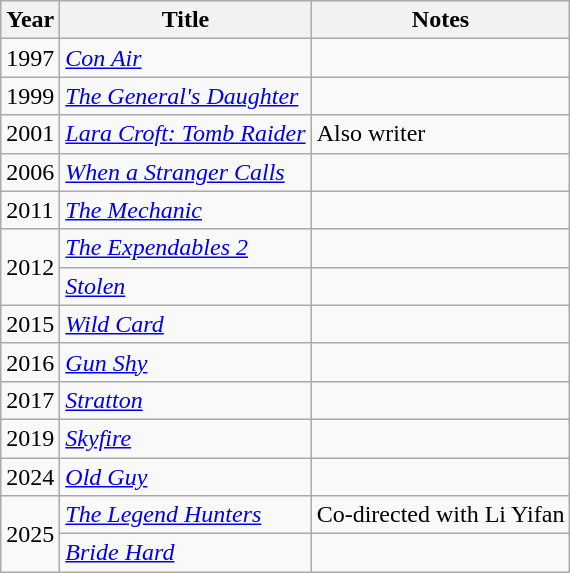<table class="wikitable">
<tr>
<th>Year</th>
<th>Title</th>
<th>Notes</th>
</tr>
<tr>
<td>1997</td>
<td><em><a href='#'>Con Air</a></em></td>
<td></td>
</tr>
<tr>
<td>1999</td>
<td><em><a href='#'>The General's Daughter</a></em></td>
<td></td>
</tr>
<tr>
<td>2001</td>
<td><em><a href='#'>Lara Croft: Tomb Raider</a></em></td>
<td>Also writer</td>
</tr>
<tr>
<td>2006</td>
<td><em><a href='#'>When a Stranger Calls</a></em></td>
<td></td>
</tr>
<tr>
<td>2011</td>
<td><em><a href='#'>The Mechanic</a></em></td>
<td></td>
</tr>
<tr>
<td rowspan="2">2012</td>
<td><em><a href='#'>The Expendables 2</a></em></td>
<td></td>
</tr>
<tr>
<td><em><a href='#'>Stolen</a></em></td>
<td></td>
</tr>
<tr>
<td>2015</td>
<td><em><a href='#'>Wild Card</a></em></td>
<td></td>
</tr>
<tr>
<td>2016</td>
<td><em><a href='#'>Gun Shy</a></em></td>
<td></td>
</tr>
<tr>
<td>2017</td>
<td><em><a href='#'>Stratton</a></em></td>
<td></td>
</tr>
<tr>
<td>2019</td>
<td><em><a href='#'>Skyfire</a></em></td>
<td></td>
</tr>
<tr>
<td>2024</td>
<td><em><a href='#'>Old Guy</a></em></td>
<td></td>
</tr>
<tr>
<td rowspan="2">2025</td>
<td><em><a href='#'>The Legend Hunters</a></em></td>
<td>Co-directed with Li Yifan</td>
</tr>
<tr>
<td><em><a href='#'>Bride Hard</a></em></td>
<td></td>
</tr>
</table>
